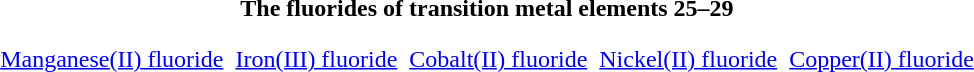<table cellpadding="3" style="margin:1em auto 1em auto; text-align:center">
<tr>
<td colspan="5" style="text-align:center;"><strong>The fluorides of transition metal elements 25–29</strong></td>
</tr>
<tr>
<td></td>
<td></td>
<td></td>
<td></td>
<td></td>
</tr>
<tr style="text-align:center;">
<td><a href='#'>Manganese(II) fluoride</a></td>
<td><a href='#'>Iron(III) fluoride</a></td>
<td><a href='#'>Cobalt(II) fluoride</a></td>
<td><a href='#'>Nickel(II) fluoride</a></td>
<td><a href='#'>Copper(II) fluoride</a></td>
</tr>
</table>
